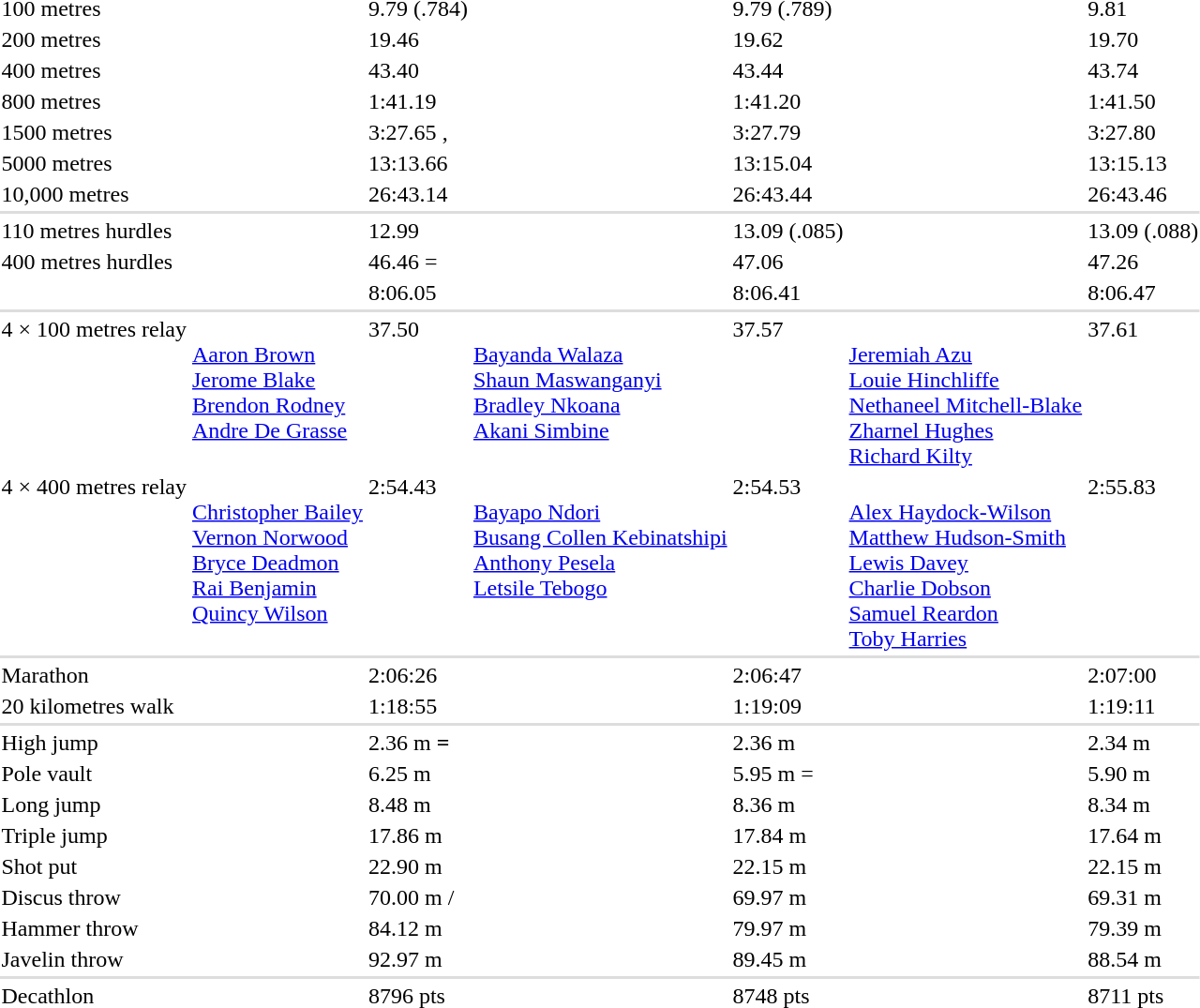<table>
<tr>
<td>100 metres<br></td>
<td></td>
<td>9.79 (.784) </td>
<td></td>
<td>9.79 (.789)</td>
<td></td>
<td>9.81 </td>
</tr>
<tr>
<td>200 metres<br></td>
<td></td>
<td>19.46 <strong></strong></td>
<td></td>
<td>19.62</td>
<td></td>
<td>19.70</td>
</tr>
<tr>
<td>400 metres<br></td>
<td></td>
<td>43.40 </td>
<td></td>
<td>43.44 <strong></strong></td>
<td></td>
<td>43.74 <strong></strong></td>
</tr>
<tr>
<td>800 metres<br></td>
<td></td>
<td>1:41.19 </td>
<td></td>
<td>1:41.20 <strong></strong></td>
<td></td>
<td>1:41.50</td>
</tr>
<tr>
<td>1500 metres<br></td>
<td></td>
<td>3:27.65 <strong></strong>, <strong></strong></td>
<td></td>
<td>3:27.79 <strong></strong></td>
<td></td>
<td>3:27.80 </td>
</tr>
<tr>
<td>5000 metres<br></td>
<td></td>
<td>13:13.66  </td>
<td></td>
<td>13:15.04</td>
<td></td>
<td>13:15.13</td>
</tr>
<tr>
<td>10,000 metres<br></td>
<td></td>
<td>26:43.14 <strong></strong></td>
<td></td>
<td>26:43.44</td>
<td></td>
<td>26:43.46 </td>
</tr>
<tr bgcolor=#ddd>
<td colspan=7></td>
</tr>
<tr>
<td>110 metres hurdles<br></td>
<td></td>
<td>12.99</td>
<td></td>
<td>13.09 (.085)</td>
<td></td>
<td>13.09 (.088) </td>
</tr>
<tr>
<td>400 metres hurdles<br></td>
<td></td>
<td>46.46 =</td>
<td></td>
<td>47.06</td>
<td></td>
<td>47.26</td>
</tr>
<tr>
<td></td>
<td></td>
<td>8:06.05 </td>
<td></td>
<td>8:06.41 </td>
<td></td>
<td>8:06.47 </td>
</tr>
<tr bgcolor=#ddd>
<td colspan=7></td>
</tr>
<tr valign=top>
<td>4 × 100 metres relay<br></td>
<td><br><a href='#'>Aaron Brown</a><br><a href='#'>Jerome Blake</a><br><a href='#'>Brendon Rodney</a><br><a href='#'>Andre De Grasse</a></td>
<td>37.50 </td>
<td><br><a href='#'>Bayanda Walaza</a><br><a href='#'>Shaun Maswanganyi</a><br><a href='#'>Bradley Nkoana</a><br><a href='#'>Akani Simbine</a></td>
<td>37.57 <strong></strong></td>
<td><br><a href='#'>Jeremiah Azu</a><br><a href='#'>Louie Hinchliffe</a><br><a href='#'>Nethaneel Mitchell-Blake</a><br><a href='#'>Zharnel Hughes</a><br><a href='#'>Richard Kilty</a></td>
<td>37.61 </td>
</tr>
<tr valign=top>
<td>4 × 400 metres relay<br></td>
<td><br><a href='#'>Christopher Bailey</a><br><a href='#'>Vernon Norwood</a><br><a href='#'>Bryce Deadmon</a><br><a href='#'>Rai Benjamin</a> <br><a href='#'>Quincy Wilson</a></td>
<td>2:54.43 <strong></strong></td>
<td><br><a href='#'>Bayapo Ndori</a><br><a href='#'>Busang Collen Kebinatshipi</a><br><a href='#'>Anthony Pesela</a><br><a href='#'>Letsile Tebogo</a></td>
<td>2:54.53 <strong></strong></td>
<td><br><a href='#'>Alex Haydock-Wilson</a><br><a href='#'>Matthew Hudson-Smith</a><br><a href='#'>Lewis Davey</a><br><a href='#'>Charlie Dobson</a><br><a href='#'>Samuel Reardon</a><br><a href='#'>Toby Harries</a></td>
<td>2:55.83 <strong></strong></td>
</tr>
<tr bgcolor=#ddd>
<td colspan=7></td>
</tr>
<tr>
<td>Marathon<br></td>
<td></td>
<td>2:06:26 <strong></strong></td>
<td></td>
<td>2:06:47</td>
<td></td>
<td>2:07:00</td>
</tr>
<tr>
<td>20 kilometres walk<br></td>
<td></td>
<td>1:18:55</td>
<td></td>
<td>1:19:09</td>
<td></td>
<td>1:19:11</td>
</tr>
<tr bgcolor=#ddd>
<td colspan=7></td>
</tr>
<tr>
<td>High jump<br></td>
<td></td>
<td>2.36 m <strong>=</strong></td>
<td></td>
<td>2.36 m </td>
<td></td>
<td>2.34 m </td>
</tr>
<tr>
<td>Pole vault<br></td>
<td></td>
<td>6.25 m <strong></strong></td>
<td></td>
<td>5.95 m =</td>
<td></td>
<td>5.90 m</td>
</tr>
<tr>
<td>Long jump<br></td>
<td></td>
<td>8.48 m</td>
<td></td>
<td>8.36 m</td>
<td></td>
<td>8.34 m</td>
</tr>
<tr>
<td>Triple jump<br></td>
<td></td>
<td>17.86 m</td>
<td></td>
<td>17.84 m</td>
<td></td>
<td>17.64 m </td>
</tr>
<tr>
<td>Shot put<br></td>
<td></td>
<td>22.90 m </td>
<td></td>
<td>22.15 m</td>
<td></td>
<td>22.15 m</td>
</tr>
<tr>
<td>Discus throw<br></td>
<td></td>
<td>70.00 m <strong></strong>/</td>
<td></td>
<td>69.97 m</td>
<td></td>
<td>69.31 m</td>
</tr>
<tr>
<td>Hammer throw<br></td>
<td></td>
<td>84.12 m</td>
<td></td>
<td>79.97 m</td>
<td></td>
<td>79.39 m</td>
</tr>
<tr>
<td>Javelin throw<br></td>
<td></td>
<td>92.97 m <strong></strong></td>
<td></td>
<td>89.45 m </td>
<td></td>
<td>88.54 m</td>
</tr>
<tr bgcolor=#ddd>
<td colspan=7></td>
</tr>
<tr>
<td>Decathlon<br></td>
<td></td>
<td>8796 pts <strong></strong></td>
<td></td>
<td>8748 pts</td>
<td></td>
<td>8711 pts </td>
</tr>
</table>
